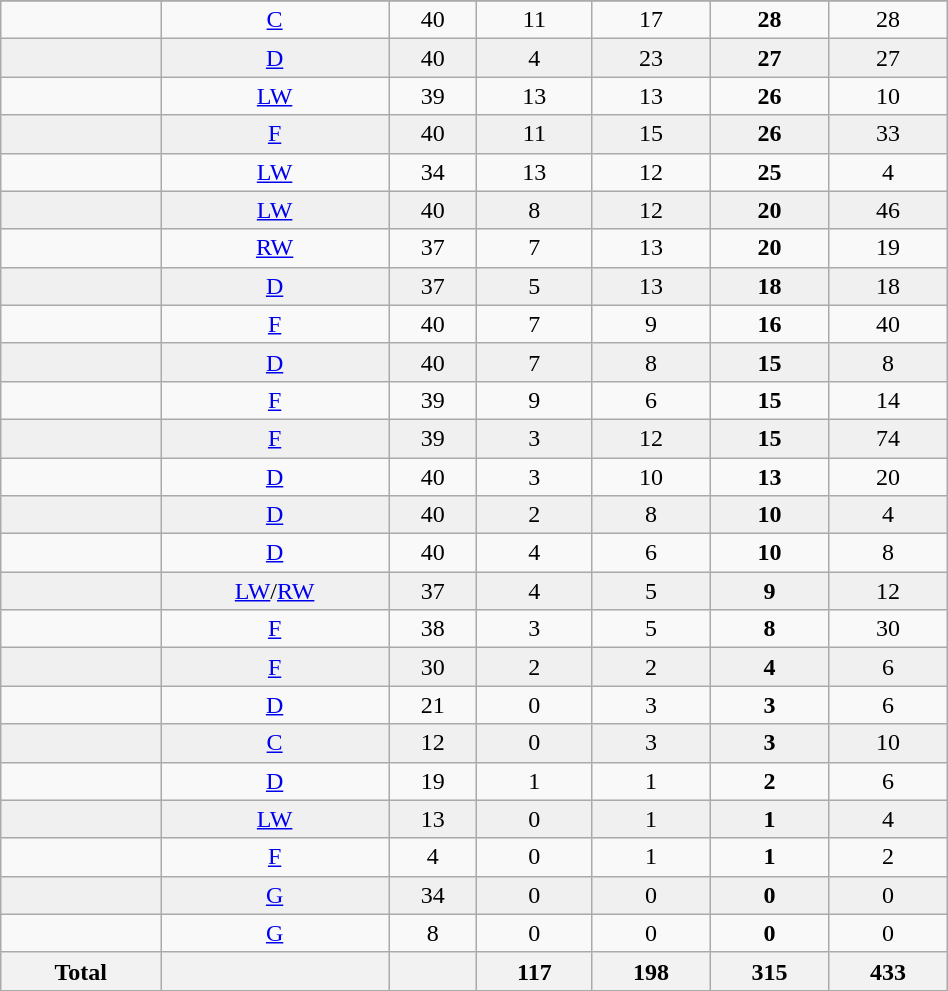<table class="wikitable sortable" width ="50%">
<tr align="center">
</tr>
<tr align="center" bgcolor="">
<td></td>
<td><a href='#'>C</a></td>
<td>40</td>
<td>11</td>
<td>17</td>
<td><strong>28</strong></td>
<td>28</td>
</tr>
<tr align="center" bgcolor="f0f0f0">
<td></td>
<td><a href='#'>D</a></td>
<td>40</td>
<td>4</td>
<td>23</td>
<td><strong>27</strong></td>
<td>27</td>
</tr>
<tr align="center" bgcolor="">
<td></td>
<td><a href='#'>LW</a></td>
<td>39</td>
<td>13</td>
<td>13</td>
<td><strong>26</strong></td>
<td>10</td>
</tr>
<tr align="center" bgcolor="f0f0f0">
<td></td>
<td><a href='#'>F</a></td>
<td>40</td>
<td>11</td>
<td>15</td>
<td><strong>26</strong></td>
<td>33</td>
</tr>
<tr align="center" bgcolor="">
<td></td>
<td><a href='#'>LW</a></td>
<td>34</td>
<td>13</td>
<td>12</td>
<td><strong>25</strong></td>
<td>4</td>
</tr>
<tr align="center" bgcolor="f0f0f0">
<td></td>
<td><a href='#'>LW</a></td>
<td>40</td>
<td>8</td>
<td>12</td>
<td><strong>20</strong></td>
<td>46</td>
</tr>
<tr align="center" bgcolor="">
<td></td>
<td><a href='#'>RW</a></td>
<td>37</td>
<td>7</td>
<td>13</td>
<td><strong>20</strong></td>
<td>19</td>
</tr>
<tr align="center" bgcolor="f0f0f0">
<td></td>
<td><a href='#'>D</a></td>
<td>37</td>
<td>5</td>
<td>13</td>
<td><strong>18</strong></td>
<td>18</td>
</tr>
<tr align="center" bgcolor="">
<td></td>
<td><a href='#'>F</a></td>
<td>40</td>
<td>7</td>
<td>9</td>
<td><strong>16</strong></td>
<td>40</td>
</tr>
<tr align="center" bgcolor="f0f0f0">
<td></td>
<td><a href='#'>D</a></td>
<td>40</td>
<td>7</td>
<td>8</td>
<td><strong>15</strong></td>
<td>8</td>
</tr>
<tr align="center" bgcolor="">
<td></td>
<td><a href='#'>F</a></td>
<td>39</td>
<td>9</td>
<td>6</td>
<td><strong>15</strong></td>
<td>14</td>
</tr>
<tr align="center" bgcolor="f0f0f0">
<td></td>
<td><a href='#'>F</a></td>
<td>39</td>
<td>3</td>
<td>12</td>
<td><strong>15</strong></td>
<td>74</td>
</tr>
<tr align="center" bgcolor="">
<td></td>
<td><a href='#'>D</a></td>
<td>40</td>
<td>3</td>
<td>10</td>
<td><strong>13</strong></td>
<td>20</td>
</tr>
<tr align="center" bgcolor="f0f0f0">
<td></td>
<td><a href='#'>D</a></td>
<td>40</td>
<td>2</td>
<td>8</td>
<td><strong>10</strong></td>
<td>4</td>
</tr>
<tr align="center" bgcolor="">
<td></td>
<td><a href='#'>D</a></td>
<td>40</td>
<td>4</td>
<td>6</td>
<td><strong>10</strong></td>
<td>8</td>
</tr>
<tr align="center" bgcolor="f0f0f0">
<td></td>
<td><a href='#'>LW</a>/<a href='#'>RW</a></td>
<td>37</td>
<td>4</td>
<td>5</td>
<td><strong>9</strong></td>
<td>12</td>
</tr>
<tr align="center" bgcolor="">
<td></td>
<td><a href='#'>F</a></td>
<td>38</td>
<td>3</td>
<td>5</td>
<td><strong>8</strong></td>
<td>30</td>
</tr>
<tr align="center" bgcolor="f0f0f0">
<td></td>
<td><a href='#'>F</a></td>
<td>30</td>
<td>2</td>
<td>2</td>
<td><strong>4</strong></td>
<td>6</td>
</tr>
<tr align="center" bgcolor="">
<td></td>
<td><a href='#'>D</a></td>
<td>21</td>
<td>0</td>
<td>3</td>
<td><strong>3</strong></td>
<td>6</td>
</tr>
<tr align="center" bgcolor="f0f0f0">
<td></td>
<td><a href='#'>C</a></td>
<td>12</td>
<td>0</td>
<td>3</td>
<td><strong>3</strong></td>
<td>10</td>
</tr>
<tr align="center" bgcolor="">
<td></td>
<td><a href='#'>D</a></td>
<td>19</td>
<td>1</td>
<td>1</td>
<td><strong>2</strong></td>
<td>6</td>
</tr>
<tr align="center" bgcolor="f0f0f0">
<td></td>
<td><a href='#'>LW</a></td>
<td>13</td>
<td>0</td>
<td>1</td>
<td><strong>1</strong></td>
<td>4</td>
</tr>
<tr align="center" bgcolor="">
<td></td>
<td><a href='#'>F</a></td>
<td>4</td>
<td>0</td>
<td>1</td>
<td><strong>1</strong></td>
<td>2</td>
</tr>
<tr align="center" bgcolor="f0f0f0">
<td></td>
<td><a href='#'>G</a></td>
<td>34</td>
<td>0</td>
<td>0</td>
<td><strong>0</strong></td>
<td>0</td>
</tr>
<tr align="center" bgcolor="">
<td></td>
<td><a href='#'>G</a></td>
<td>8</td>
<td>0</td>
<td>0</td>
<td><strong>0</strong></td>
<td>0</td>
</tr>
<tr>
<th>Total</th>
<th></th>
<th></th>
<th>117</th>
<th>198</th>
<th>315</th>
<th>433</th>
</tr>
</table>
